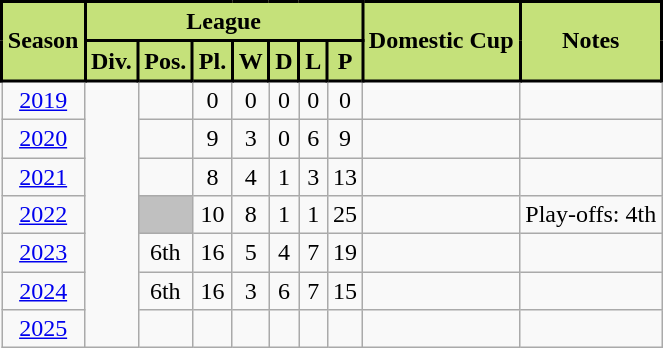<table class="wikitable">
<tr style="background:#d92121;">
<th rowspan="2" ! style="background:#C5E17A; color:#000000; border:2px solid #000000;" scope="col">Season</th>
<th colspan="7" ! style="background:#C5E17A; color:#000000; border:2px solid #000000;" scope="col">League</th>
<th rowspan="2" ! style="background:#C5E17A; color:#000000; border:2px solid #000000;" scope="col">Domestic Cup</th>
<th rowspan="2" ! style="background:#C5E17A; color:#000000; border:2px solid #000000;" scope="col">Notes</th>
</tr>
<tr>
<th style="background:#C5E17A; color:#000000;border:2px solid #000000;" scope="col">Div.</th>
<th style="background:#C5E17A; color:#000000;border:2px solid #000000;" scope="col">Pos.</th>
<th style="background:#C5E17A; color:#000000;border:2px solid #000000;" scope="col">Pl.</th>
<th style="background:#C5E17A; color:#000000;border:2px solid #000000;" scope="col">W</th>
<th style="background:#C5E17A; color:#000000;border:2px solid #000000;" scope="col">D</th>
<th style="background:#C5E17A; color:#000000;border:2px solid #000000;" scope="col">L</th>
<th style="background:#C5E17A; color:#000000;border:2px solid #000000;" scope="col">P</th>
</tr>
<tr>
<td align=center><a href='#'>2019</a></td>
<td rowspan=7></td>
<td></td>
<td align=center>0</td>
<td align=center>0</td>
<td align=center>0</td>
<td align=center>0</td>
<td align=center>0</td>
<td align=center></td>
<td align=center></td>
</tr>
<tr>
<td align=center><a href='#'>2020</a></td>
<td></td>
<td align=center>9</td>
<td align=center>3</td>
<td align=center>0</td>
<td align=center>6</td>
<td align=center>9</td>
<td align=center></td>
<td align=center></td>
</tr>
<tr>
<td align=center><a href='#'>2021</a></td>
<td></td>
<td align=center>8</td>
<td align=center>4</td>
<td align=center>1</td>
<td align=center>3</td>
<td align=center>13</td>
<td align=center></td>
<td align=center></td>
</tr>
<tr>
<td align=center><a href='#'>2022</a></td>
<td bgcolor="#C0C0C0"></td>
<td align=center>10</td>
<td align=center>8</td>
<td align=center>1</td>
<td align=center>1</td>
<td align=center>25</td>
<td align=center></td>
<td align=center>Play-offs: 4th</td>
</tr>
<tr>
<td align=center><a href='#'>2023</a></td>
<td align=center>6th</td>
<td align=center>16</td>
<td align=center>5</td>
<td align=center>4</td>
<td align=center>7</td>
<td align=center>19</td>
<td align=center></td>
<td align=center></td>
</tr>
<tr>
<td align=center><a href='#'>2024</a></td>
<td align=center>6th</td>
<td align=center>16</td>
<td align=center>3</td>
<td align=center>6</td>
<td align=center>7</td>
<td align=center>15</td>
<td align=center></td>
<td align=center></td>
</tr>
<tr>
<td align=center><a href='#'>2025</a></td>
<td align=center></td>
<td align=center></td>
<td align=center></td>
<td align=center></td>
<td align=center></td>
<td align=center></td>
<td align=center></td>
<td align=center></td>
</tr>
</table>
